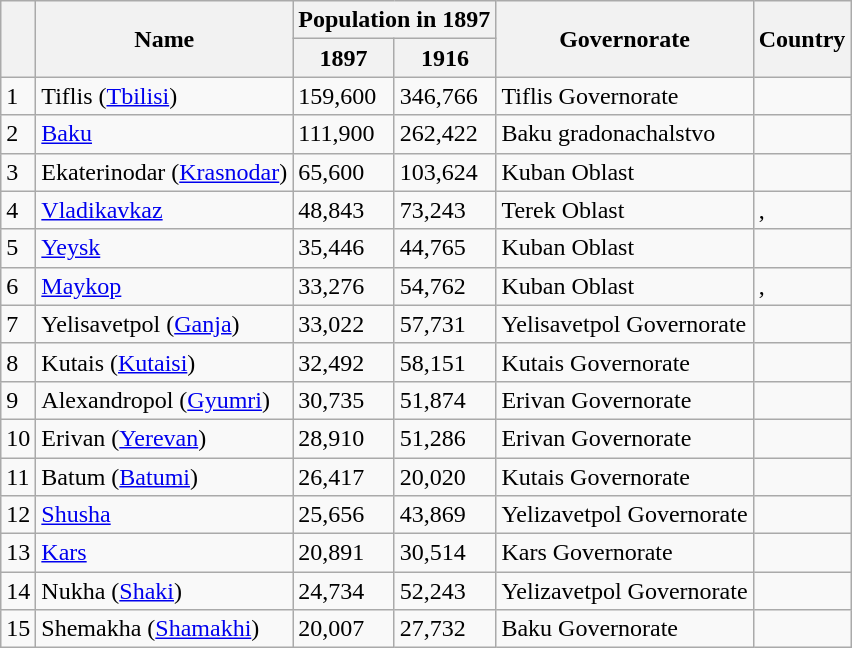<table class="wikitable sortable">
<tr>
<th rowspan="2"></th>
<th rowspan="2">Name</th>
<th colspan="2">Population in 1897</th>
<th rowspan="2">Governorate</th>
<th rowspan="2">Country</th>
</tr>
<tr>
<th>1897</th>
<th>1916</th>
</tr>
<tr>
<td>1</td>
<td>Tiflis (<a href='#'>Tbilisi</a>)</td>
<td>159,600</td>
<td>346,766</td>
<td>Tiflis Governorate</td>
<td></td>
</tr>
<tr>
<td>2</td>
<td><a href='#'>Baku</a></td>
<td>111,900</td>
<td>262,422</td>
<td>Baku gradonachalstvo</td>
<td></td>
</tr>
<tr>
<td>3</td>
<td>Ekaterinodar (<a href='#'>Krasnodar</a>)</td>
<td>65,600</td>
<td>103,624</td>
<td>Kuban Oblast</td>
<td></td>
</tr>
<tr>
<td>4</td>
<td><a href='#'>Vladikavkaz</a></td>
<td>48,843</td>
<td>73,243</td>
<td>Terek Oblast</td>
<td>, </td>
</tr>
<tr>
<td>5</td>
<td><a href='#'>Yeysk</a></td>
<td>35,446</td>
<td>44,765</td>
<td>Kuban Oblast</td>
<td></td>
</tr>
<tr>
<td>6</td>
<td><a href='#'>Maykop</a></td>
<td>33,276</td>
<td>54,762</td>
<td>Kuban Oblast</td>
<td>, </td>
</tr>
<tr>
<td>7</td>
<td>Yelisavetpol (<a href='#'>Ganja</a>)</td>
<td>33,022</td>
<td>57,731</td>
<td>Yelisavetpol Governorate</td>
<td></td>
</tr>
<tr>
<td>8</td>
<td>Kutais (<a href='#'>Kutaisi</a>)</td>
<td>32,492</td>
<td>58,151</td>
<td>Kutais Governorate</td>
<td></td>
</tr>
<tr>
<td>9</td>
<td>Alexandropol (<a href='#'>Gyumri</a>)</td>
<td>30,735</td>
<td>51,874</td>
<td>Erivan Governorate</td>
<td></td>
</tr>
<tr>
<td>10</td>
<td>Erivan (<a href='#'>Yerevan</a>)</td>
<td>28,910</td>
<td>51,286</td>
<td>Erivan Governorate</td>
<td></td>
</tr>
<tr>
<td>11</td>
<td>Batum (<a href='#'>Batumi</a>)</td>
<td>26,417</td>
<td>20,020</td>
<td>Kutais Governorate</td>
<td></td>
</tr>
<tr>
<td>12</td>
<td><a href='#'>Shusha</a></td>
<td>25,656</td>
<td>43,869</td>
<td>Yelizavetpol Governorate</td>
<td></td>
</tr>
<tr>
<td>13</td>
<td><a href='#'>Kars</a></td>
<td>20,891</td>
<td>30,514</td>
<td>Kars Governorate</td>
<td></td>
</tr>
<tr>
<td>14</td>
<td>Nukha (<a href='#'>Shaki</a>)</td>
<td>24,734</td>
<td>52,243</td>
<td>Yelizavetpol Governorate</td>
<td></td>
</tr>
<tr>
<td>15</td>
<td>Shemakha (<a href='#'>Shamakhi</a>)</td>
<td>20,007</td>
<td>27,732</td>
<td>Baku Governorate</td>
<td></td>
</tr>
</table>
